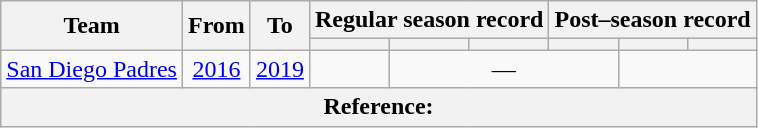<table class="wikitable" Style="text-align: center">
<tr>
<th rowspan="2">Team</th>
<th rowspan="2">From</th>
<th rowspan="2">To</th>
<th colspan="3">Regular season record</th>
<th colspan="3">Post–season record</th>
</tr>
<tr>
<th></th>
<th></th>
<th></th>
<th></th>
<th></th>
<th></th>
</tr>
<tr>
<td><a href='#'>San Diego Padres</a></td>
<td><a href='#'>2016</a></td>
<td><a href='#'>2019</a></td>
<td></td>
<td colspan="3">—</td>
</tr>
<tr>
<th colspan="9">Reference:</th>
</tr>
</table>
